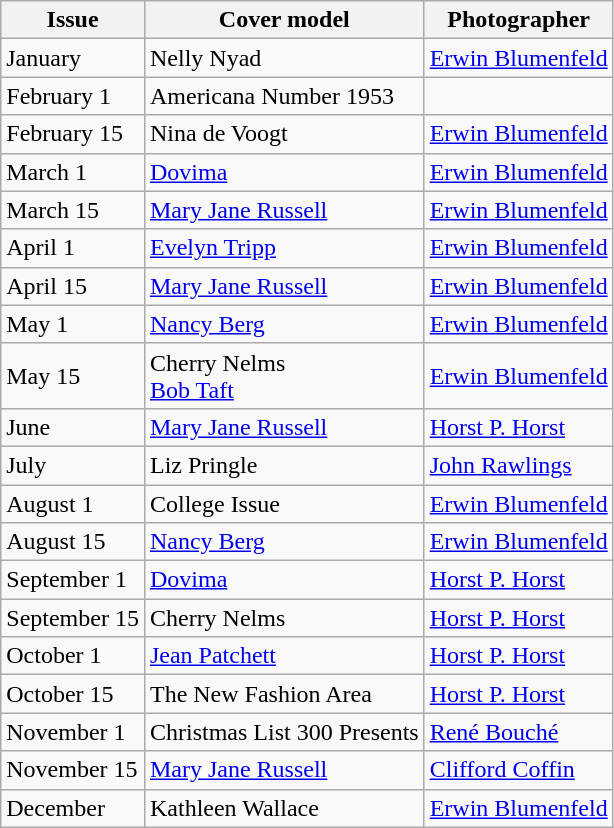<table class="sortable wikitable">
<tr>
<th>Issue</th>
<th>Cover model</th>
<th>Photographer</th>
</tr>
<tr>
<td>January</td>
<td>Nelly Nyad</td>
<td><a href='#'>Erwin Blumenfeld</a></td>
</tr>
<tr>
<td>February 1</td>
<td>Americana Number 1953</td>
<td></td>
</tr>
<tr>
<td>February 15</td>
<td>Nina de Voogt</td>
<td><a href='#'>Erwin Blumenfeld</a></td>
</tr>
<tr>
<td>March 1</td>
<td><a href='#'>Dovima</a></td>
<td><a href='#'>Erwin Blumenfeld</a></td>
</tr>
<tr>
<td>March 15</td>
<td><a href='#'>Mary Jane Russell</a></td>
<td><a href='#'>Erwin Blumenfeld</a></td>
</tr>
<tr>
<td>April 1</td>
<td><a href='#'>Evelyn Tripp</a></td>
<td><a href='#'>Erwin Blumenfeld</a></td>
</tr>
<tr>
<td>April 15</td>
<td><a href='#'>Mary Jane Russell</a></td>
<td><a href='#'>Erwin Blumenfeld</a></td>
</tr>
<tr>
<td>May 1</td>
<td><a href='#'>Nancy Berg</a></td>
<td><a href='#'>Erwin Blumenfeld</a></td>
</tr>
<tr>
<td>May 15</td>
<td>Cherry Nelms<br><a href='#'>Bob Taft</a></td>
<td><a href='#'>Erwin Blumenfeld</a></td>
</tr>
<tr>
<td>June</td>
<td><a href='#'>Mary Jane Russell</a></td>
<td><a href='#'>Horst P. Horst</a></td>
</tr>
<tr>
<td>July</td>
<td>Liz Pringle</td>
<td><a href='#'>John Rawlings</a></td>
</tr>
<tr>
<td>August 1</td>
<td>College Issue</td>
<td><a href='#'>Erwin Blumenfeld</a></td>
</tr>
<tr>
<td>August 15</td>
<td><a href='#'>Nancy Berg</a></td>
<td><a href='#'>Erwin Blumenfeld</a></td>
</tr>
<tr>
<td>September 1</td>
<td><a href='#'>Dovima</a></td>
<td><a href='#'>Horst P. Horst</a></td>
</tr>
<tr>
<td>September 15</td>
<td>Cherry Nelms</td>
<td><a href='#'>Horst P. Horst</a></td>
</tr>
<tr>
<td>October 1</td>
<td><a href='#'>Jean Patchett</a></td>
<td><a href='#'>Horst P. Horst</a></td>
</tr>
<tr>
<td>October 15</td>
<td>The New Fashion Area</td>
<td><a href='#'>Horst P. Horst</a></td>
</tr>
<tr>
<td>November 1</td>
<td>Christmas List 300 Presents</td>
<td><a href='#'>René Bouché</a></td>
</tr>
<tr>
<td>November 15</td>
<td><a href='#'>Mary Jane Russell</a></td>
<td><a href='#'>Clifford Coffin</a></td>
</tr>
<tr>
<td>December</td>
<td>Kathleen Wallace</td>
<td><a href='#'>Erwin Blumenfeld</a></td>
</tr>
</table>
